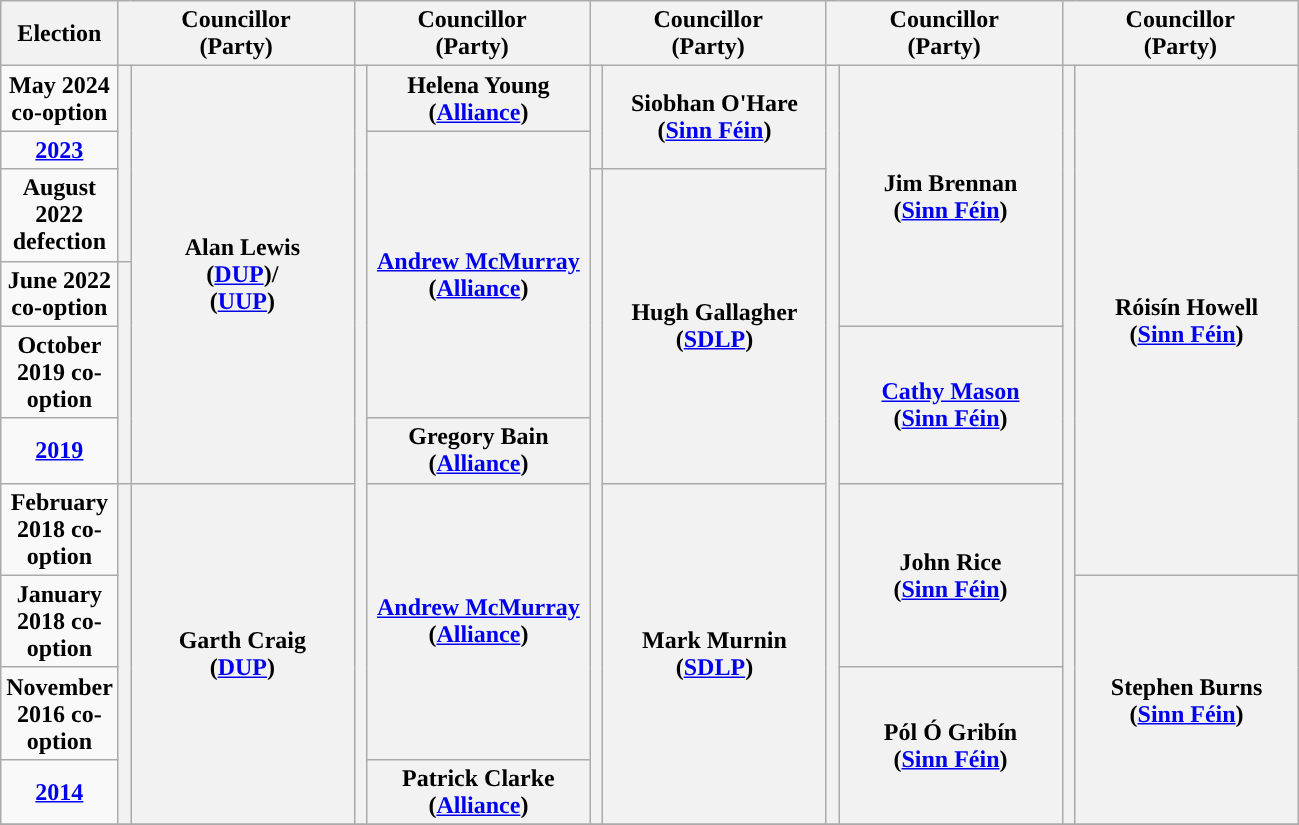<table class="wikitable" style="text-align:center">
<tr>
<th scope="col" width="50">Election</th>
<th scope="col" width="150" colspan = "2">Councillor<br> (Party)</th>
<th scope="col" width="150" colspan = "2">Councillor<br> (Party)</th>
<th scope="col" width="150" colspan = "2">Councillor<br> (Party)</th>
<th scope="col" width="150" colspan = "2">Councillor<br> (Party)</th>
<th scope="col" width="150" colspan = "2">Councillor<br> (Party)</th>
</tr>
<tr>
<td><strong>May 2024 co-option</strong></td>
<th rowspan="3" width="1" style="background-color: "></th>
<th rowspan = "6">Alan Lewis <br> (<a href='#'>DUP</a>)/ <br> (<a href='#'>UUP</a>)</th>
<th rowspan="10" width="1" style="background-color: "></th>
<th rowspan = "1">Helena Young <br> (<a href='#'>Alliance</a>)</th>
<th rowspan="2" width="1" style="background-color: "></th>
<th rowspan = "2">Siobhan O'Hare <br> (<a href='#'>Sinn Féin</a>)</th>
<th rowspan="10" width="1" style="background-color: "></th>
<th rowspan = "4">Jim Brennan <br> (<a href='#'>Sinn Féin</a>)</th>
<th rowspan="10" width="1" style="background-color: "></th>
<th rowspan = "7">Róisín Howell <br> (<a href='#'>Sinn Féin</a>)</th>
</tr>
<tr>
<td><strong><a href='#'>2023</a></strong></td>
<th rowspan = "4"><a href='#'>Andrew McMurray</a> <br> (<a href='#'>Alliance</a>)</th>
</tr>
<tr>
<td><strong>August 2022 defection</strong></td>
<th rowspan="8" width="1" style="background-color: "></th>
<th rowspan = "4">Hugh Gallagher <br> (<a href='#'>SDLP</a>)</th>
</tr>
<tr>
<td><strong>June 2022 co-option</strong></td>
<th rowspan="3" width="1" style="background-color: "></th>
</tr>
<tr>
<td><strong>October 2019 co-option</strong></td>
<th rowspan = "2"><a href='#'>Cathy Mason</a> <br> (<a href='#'>Sinn Féin</a>)</th>
</tr>
<tr>
<td><strong><a href='#'>2019</a></strong></td>
<th rowspan = "1">Gregory Bain <br> (<a href='#'>Alliance</a>)</th>
</tr>
<tr>
<td><strong>February 2018 co-option</strong></td>
<th rowspan="4" width="1" style="background-color: "></th>
<th rowspan = "4">Garth Craig <br> (<a href='#'>DUP</a>)</th>
<th rowspan = "3"><a href='#'>Andrew McMurray</a> <br> (<a href='#'>Alliance</a>)</th>
<th rowspan = "4">Mark Murnin <br> (<a href='#'>SDLP</a>)</th>
<th rowspan = "2">John Rice <br> (<a href='#'>Sinn Féin</a>)</th>
</tr>
<tr>
<td><strong>January 2018 co-option</strong></td>
<th rowspan = "3">Stephen Burns <br> (<a href='#'>Sinn Féin</a>)</th>
</tr>
<tr>
<td><strong>November 2016 co-option</strong></td>
<th rowspan = "2">Pól Ó Gribín <br> (<a href='#'>Sinn Féin</a>)</th>
</tr>
<tr>
<td><strong><a href='#'>2014</a></strong></td>
<th rowspan = "1">Patrick Clarke <br> (<a href='#'>Alliance</a>)</th>
</tr>
<tr>
</tr>
</table>
